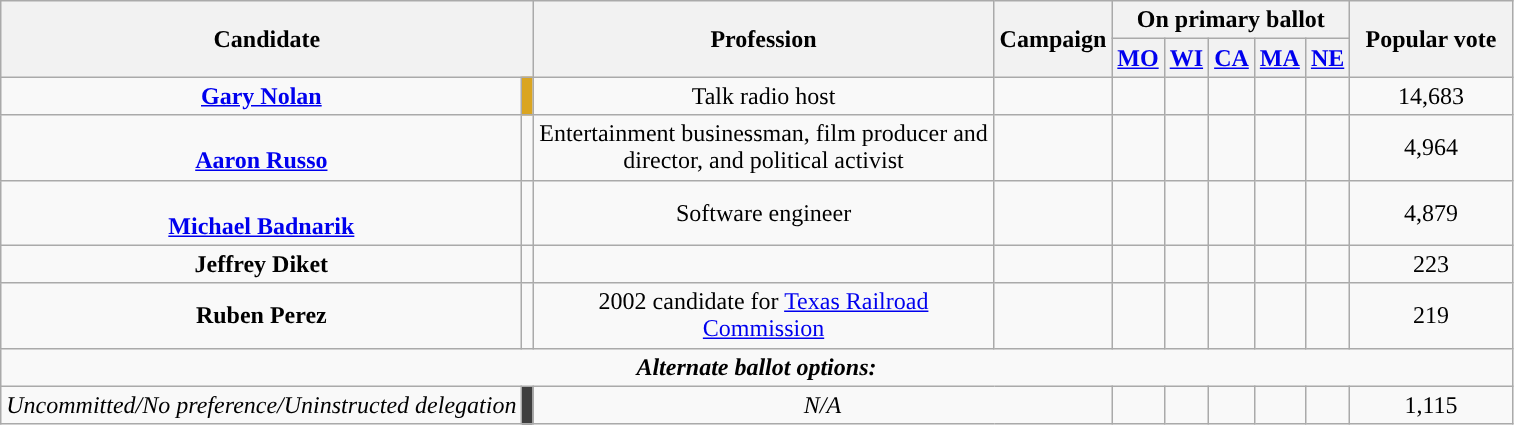<table class="wikitable sortable" style="text-align:center;">
<tr>
<th rowspan="2" colspan="2" style="padding:10px; width:120px; ">Candidate</th>
<th rowspan="2" style="width:300px;" class="unsortable">Profession</th>
<th rowspan="2" class="unsortable">Campaign</th>
<th colspan="5">On primary ballot</th>
<th rowspan="2" style="padding:10px;">Popular vote</th>
</tr>
<tr>
<th style="width:20px;"><a href='#'>MO</a><br></th>
<th style="width:20px;"><a href='#'>WI</a></th>
<th style="width:20px;"><a href='#'>CA</a></th>
<th style="width:20px;"><a href='#'>MA</a></th>
<th style="width:20px;"><a href='#'>NE</a></th>
</tr>
<tr>
<td data-sort-value="Nolan, Gary"><strong><a href='#'>Gary Nolan</a></strong></td>
<td style="background:#DAA521;"></td>
<td>Talk radio host</td>
<td></td>
<td></td>
<td></td>
<td></td>
<td></td>
<td></td>
<td data-sort-value="14683">14,683</td>
</tr>
<tr>
<td data-sort-value="Russo, Aaron"><br><strong><a href='#'>Aaron Russo</a></strong></td>
<td></td>
<td>Entertainment businessman, film producer and director, and political activist</td>
<td></td>
<td></td>
<td></td>
<td></td>
<td></td>
<td></td>
<td data-sort-value="4964">4,964</td>
</tr>
<tr>
<td data-sort-value="Badnarik, Michael"><br><strong><a href='#'>Michael Badnarik</a></strong></td>
<td></td>
<td>Software engineer</td>
<td></td>
<td></td>
<td></td>
<td></td>
<td></td>
<td></td>
<td data-sort-value="4879">4,879</td>
</tr>
<tr>
<td data-sort-value="Link, Alden"><strong>Jeffrey Diket</strong></td>
<td></td>
<td></td>
<td></td>
<td></td>
<td></td>
<td></td>
<td></td>
<td></td>
<td data-sort-value="223">223</td>
</tr>
<tr>
<td data-sort-value="Perez, Ruben"><strong>Ruben Perez</strong></td>
<td></td>
<td>2002 candidate for <a href='#'>Texas Railroad Commission</a></td>
<td></td>
<td></td>
<td></td>
<td></td>
<td></td>
<td></td>
<td data-sort-value="219">219</td>
</tr>
<tr>
<td Colspan=11><strong><em>Alternate ballot options:</em></strong></td>
</tr>
<tr>
<td data-sort-value="Uncommitted/No preference/Uninstructed delegation"><em>Uncommitted/No preference/Uninstructed delegation</em></td>
<td style="background:#3F3F3F"></td>
<td colspan=2><em>N/A</em></td>
<td></td>
<td></td>
<td></td>
<td></td>
<td></td>
<td data-sort-value="1115">1,115</td>
</tr>
</table>
